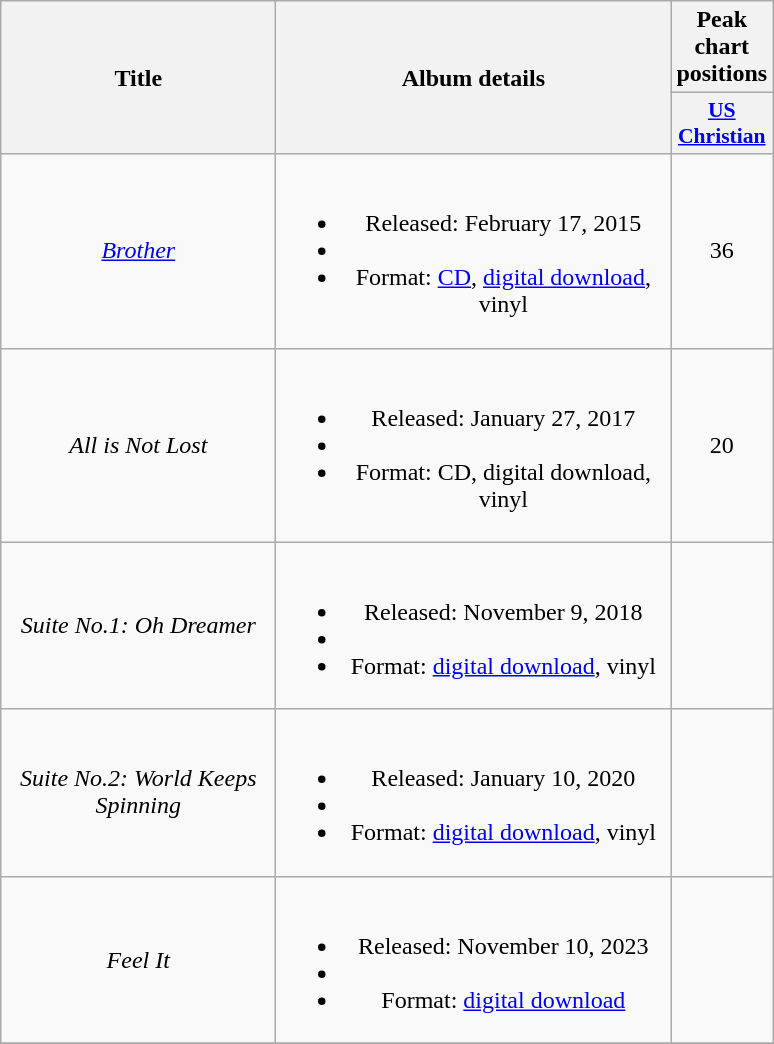<table class="wikitable plainrowheaders" style="text-align:center;">
<tr>
<th scope="col" rowspan="2" style="width:11em;">Title</th>
<th scope="col" rowspan="2" style="width:16em;">Album details</th>
<th scope="col" colspan="1">Peak chart positions</th>
</tr>
<tr>
<th style="width:3em; font-size:90%"><a href='#'>US<br>Christian</a><br></th>
</tr>
<tr>
<td scope="row"><em><a href='#'>Brother</a></em></td>
<td><br><ul><li>Released: February 17, 2015</li><li></li><li>Format: <a href='#'>CD</a>, <a href='#'>digital download</a>, vinyl</li></ul></td>
<td>36</td>
</tr>
<tr>
<td><em>All is Not Lost</em></td>
<td><br><ul><li>Released: January 27, 2017</li><li></li><li>Format: CD, digital download, vinyl</li></ul></td>
<td>20</td>
</tr>
<tr>
<td scope="row"><em>Suite No.1: Oh Dreamer</em></td>
<td><br><ul><li>Released: November 9, 2018</li><li></li><li>Format: <a href='#'>digital download</a>, vinyl</li></ul></td>
<td></td>
</tr>
<tr>
<td scope="row"><em>Suite No.2: World Keeps Spinning</em></td>
<td><br><ul><li>Released: January 10, 2020</li><li></li><li>Format: <a href='#'>digital download</a>, vinyl</li></ul></td>
<td></td>
</tr>
<tr>
<td scope="row"><em>Feel It</em></td>
<td><br><ul><li>Released: November 10, 2023</li><li></li><li>Format: <a href='#'>digital download</a></li></ul></td>
<td></td>
</tr>
<tr>
</tr>
</table>
